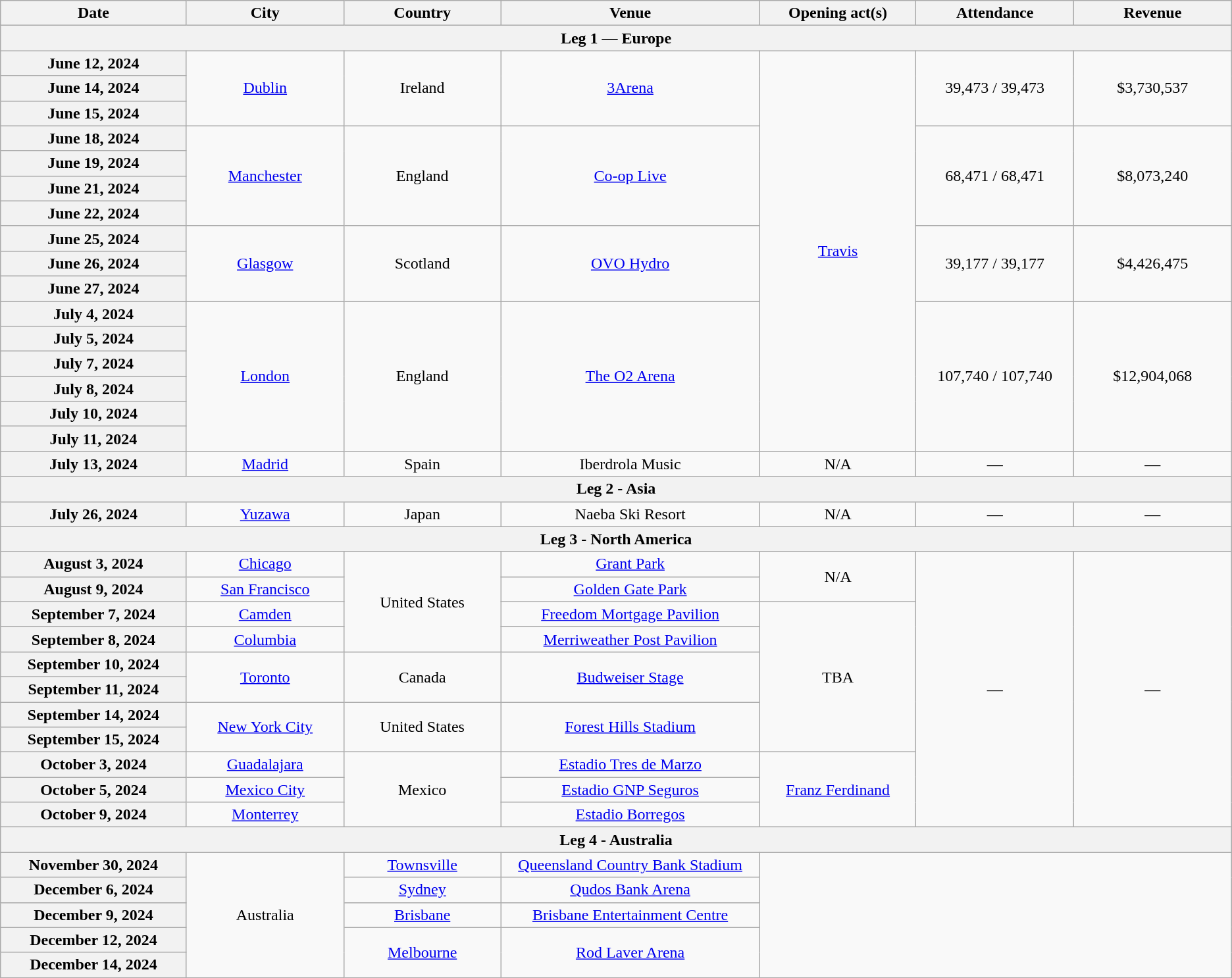<table class="wikitable plainrowheaders" style="text-align:center;">
<tr>
<th scope="col" style="width:12em;">Date</th>
<th scope="col" style="width:10em;">City</th>
<th scope="col" style="width:10em;">Country</th>
<th scope="col" style="width:17em;">Venue</th>
<th scope="col" style="width:10em;">Opening act(s)</th>
<th scope="col" style="width:10em;">Attendance</th>
<th scope="col" style="width:10em;">Revenue</th>
</tr>
<tr>
<th colspan="7">Leg 1 — Europe </th>
</tr>
<tr>
<th scope="row">June 12, 2024</th>
<td rowspan="3"><a href='#'>Dublin</a></td>
<td rowspan="3">Ireland</td>
<td rowspan="3"><a href='#'>3Arena</a></td>
<td rowspan="16"><a href='#'>Travis</a></td>
<td rowspan="3">39,473 / 39,473</td>
<td rowspan="3">$3,730,537</td>
</tr>
<tr>
<th scope="row">June 14, 2024</th>
</tr>
<tr>
<th scope="row">June 15, 2024</th>
</tr>
<tr>
<th scope="row">June 18, 2024</th>
<td rowspan="4"><a href='#'>Manchester</a></td>
<td rowspan="4">England</td>
<td rowspan="4"><a href='#'>Co-op Live</a></td>
<td rowspan="4">68,471 / 68,471</td>
<td rowspan="4">$8,073,240</td>
</tr>
<tr>
<th scope="row">June 19, 2024</th>
</tr>
<tr>
<th scope="row">June 21, 2024</th>
</tr>
<tr>
<th scope="row">June 22, 2024</th>
</tr>
<tr>
<th scope="row">June 25, 2024</th>
<td rowspan="3"><a href='#'>Glasgow</a></td>
<td rowspan="3">Scotland</td>
<td rowspan="3"><a href='#'>OVO Hydro</a></td>
<td rowspan="3">39,177 / 39,177</td>
<td rowspan="3">$4,426,475</td>
</tr>
<tr>
<th scope="row">June 26, 2024</th>
</tr>
<tr>
<th scope="row">June 27, 2024</th>
</tr>
<tr>
<th scope="row">July 4, 2024</th>
<td rowspan="6"><a href='#'>London</a></td>
<td rowspan="6">England</td>
<td rowspan="6"><a href='#'>The O2 Arena</a></td>
<td rowspan="6">107,740 /  107,740</td>
<td rowspan="6">$12,904,068</td>
</tr>
<tr>
<th scope="row">July 5, 2024</th>
</tr>
<tr>
<th scope="row">July 7, 2024</th>
</tr>
<tr>
<th scope="row">July 8, 2024</th>
</tr>
<tr>
<th scope="row">July 10, 2024</th>
</tr>
<tr>
<th scope="row">July 11, 2024</th>
</tr>
<tr>
<th scope="row">July 13, 2024</th>
<td rowspan="1"><a href='#'>Madrid</a></td>
<td rowspan="1">Spain</td>
<td rowspan="1">Iberdrola Music</td>
<td rowspan="1">N/A</td>
<td rowspan="1">—</td>
<td rowspan="1">—</td>
</tr>
<tr>
<th colspan="7">Leg 2 - Asia</th>
</tr>
<tr>
<th scope="row">July 26, 2024</th>
<td rowspan="1"><a href='#'>Yuzawa</a></td>
<td rowspan="1">Japan</td>
<td rowspan="1">Naeba Ski Resort</td>
<td rowspan="1">N/A</td>
<td rowspan="1">—</td>
<td rowspan="1">—</td>
</tr>
<tr>
<th colspan="7">Leg 3 - North America</th>
</tr>
<tr>
<th scope="row">August 3, 2024</th>
<td rowspan="1"><a href='#'>Chicago</a></td>
<td rowspan="4">United States</td>
<td rowspan="1"><a href='#'>Grant Park</a></td>
<td rowspan="2">N/A</td>
<td rowspan="11">—</td>
<td rowspan="11">—</td>
</tr>
<tr>
<th scope="row">August 9, 2024</th>
<td rowspan="1"><a href='#'>San Francisco</a></td>
<td rowspan="1"><a href='#'>Golden Gate Park</a></td>
</tr>
<tr>
<th scope="row">September 7, 2024</th>
<td rowspan="1"><a href='#'>Camden</a></td>
<td rowspan="1"><a href='#'>Freedom Mortgage Pavilion</a></td>
<td rowspan="6">TBA</td>
</tr>
<tr>
<th scope="row">September 8, 2024</th>
<td rowspan="1"><a href='#'>Columbia</a></td>
<td rowspan="1"><a href='#'>Merriweather Post Pavilion</a></td>
</tr>
<tr>
<th scope="row">September 10, 2024</th>
<td rowspan="2"><a href='#'>Toronto</a></td>
<td rowspan="2">Canada</td>
<td rowspan="2"><a href='#'>Budweiser Stage</a></td>
</tr>
<tr>
<th scope="row">September 11, 2024</th>
</tr>
<tr>
<th scope="row">September 14, 2024</th>
<td rowspan="2"><a href='#'>New York City</a></td>
<td rowspan="2">United States</td>
<td rowspan="2"><a href='#'>Forest Hills Stadium</a></td>
</tr>
<tr>
<th scope="row">September 15, 2024</th>
</tr>
<tr>
<th scope="row">October 3, 2024</th>
<td rowspan="1"><a href='#'>Guadalajara</a></td>
<td rowspan="3">Mexico</td>
<td rowspan="1"><a href='#'>Estadio Tres de Marzo</a></td>
<td rowspan="3"><a href='#'>Franz Ferdinand</a></td>
</tr>
<tr>
<th scope="row">October 5, 2024</th>
<td rowspan="1"><a href='#'>Mexico City</a></td>
<td rowspan="1"><a href='#'>Estadio GNP Seguros</a></td>
</tr>
<tr>
<th scope="row">October 9, 2024</th>
<td rowspan="1"><a href='#'>Monterrey</a></td>
<td rowspan="1"><a href='#'>Estadio Borregos</a></td>
</tr>
<tr>
<th colspan="7">Leg 4 - Australia</th>
</tr>
<tr>
<th scope="row">November 30, 2024</th>
<td rowspan="5">Australia</td>
<td rowspan="1"><a href='#'>Townsville</a></td>
<td rowspan="1"><a href='#'>Queensland Country Bank Stadium</a></td>
</tr>
<tr>
<th scope="row">December 6, 2024</th>
<td rowspan="1"><a href='#'>Sydney</a></td>
<td rowspan="1"><a href='#'>Qudos Bank Arena</a></td>
</tr>
<tr>
<th scope="row">December 9, 2024</th>
<td rowspan="1"><a href='#'>Brisbane</a></td>
<td rowspan="1"><a href='#'>Brisbane Entertainment Centre</a></td>
</tr>
<tr>
<th scope="row">December 12, 2024</th>
<td rowspan="2"><a href='#'>Melbourne</a></td>
<td rowspan="2"><a href='#'>Rod Laver Arena</a></td>
</tr>
<tr>
<th scope="row">December 14, 2024</th>
</tr>
</table>
